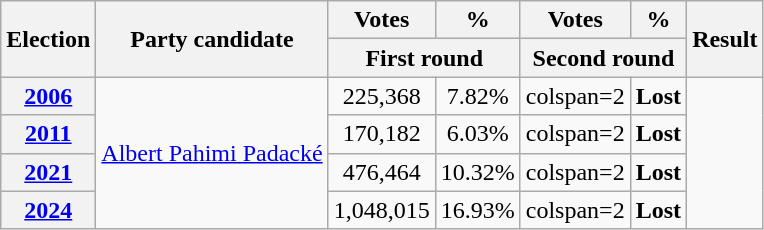<table class=wikitable style=text-align:center>
<tr>
<th rowspan=2>Election</th>
<th rowspan=2>Party candidate</th>
<th>Votes</th>
<th>%</th>
<th>Votes</th>
<th>%</th>
<th rowspan=2>Result</th>
</tr>
<tr>
<th colspan=2>First round</th>
<th colspan=2>Second round</th>
</tr>
<tr>
<th><a href='#'>2006</a></th>
<td rowspan=4><a href='#'>Albert Pahimi Padacké</a></td>
<td>225,368</td>
<td>7.82%</td>
<td>colspan=2 </td>
<td><strong>Lost</strong> </td>
</tr>
<tr>
<th><a href='#'>2011</a></th>
<td>170,182</td>
<td>6.03%</td>
<td>colspan=2 </td>
<td><strong>Lost</strong> </td>
</tr>
<tr>
<th><a href='#'>2021</a></th>
<td>476,464</td>
<td>10.32%</td>
<td>colspan=2 </td>
<td><strong>Lost</strong> </td>
</tr>
<tr>
<th><a href='#'>2024</a></th>
<td>1,048,015</td>
<td>16.93%</td>
<td>colspan=2 </td>
<td><strong>Lost</strong> </td>
</tr>
</table>
